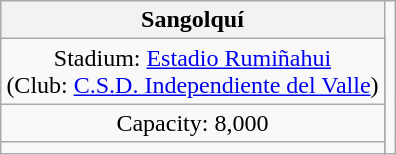<table class="wikitable" style="text-align:center; margin: 1em auto">
<tr>
<th colspan="2">Sangolquí</th>
<td rowspan=4></td>
</tr>
<tr>
<td>Stadium: <a href='#'>Estadio Rumiñahui</a><br>(Club: <a href='#'>C.S.D. Independiente del Valle</a>)</td>
</tr>
<tr>
<td>Capacity: 8,000</td>
</tr>
<tr>
<td></td>
</tr>
</table>
